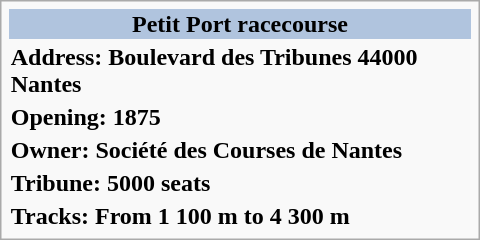<table class="infobox" style="width:20em;">
<tr style="text-align:center;">
<th colspan="2" bgcolor="#b0c4de"><strong>Petit Port racecourse</strong></th>
</tr>
<tr>
<th align="left">Address: Boulevard des Tribunes 44000 Nantes</th>
</tr>
<tr>
<th align="left">Opening: 1875</th>
</tr>
<tr>
<th align="left">Owner: Société des Courses de Nantes</th>
</tr>
<tr>
<th align="left">Tribune: 5000 seats</th>
</tr>
<tr>
<th align="left">Tracks: From 1 100 m to 4 300 m</th>
</tr>
</table>
